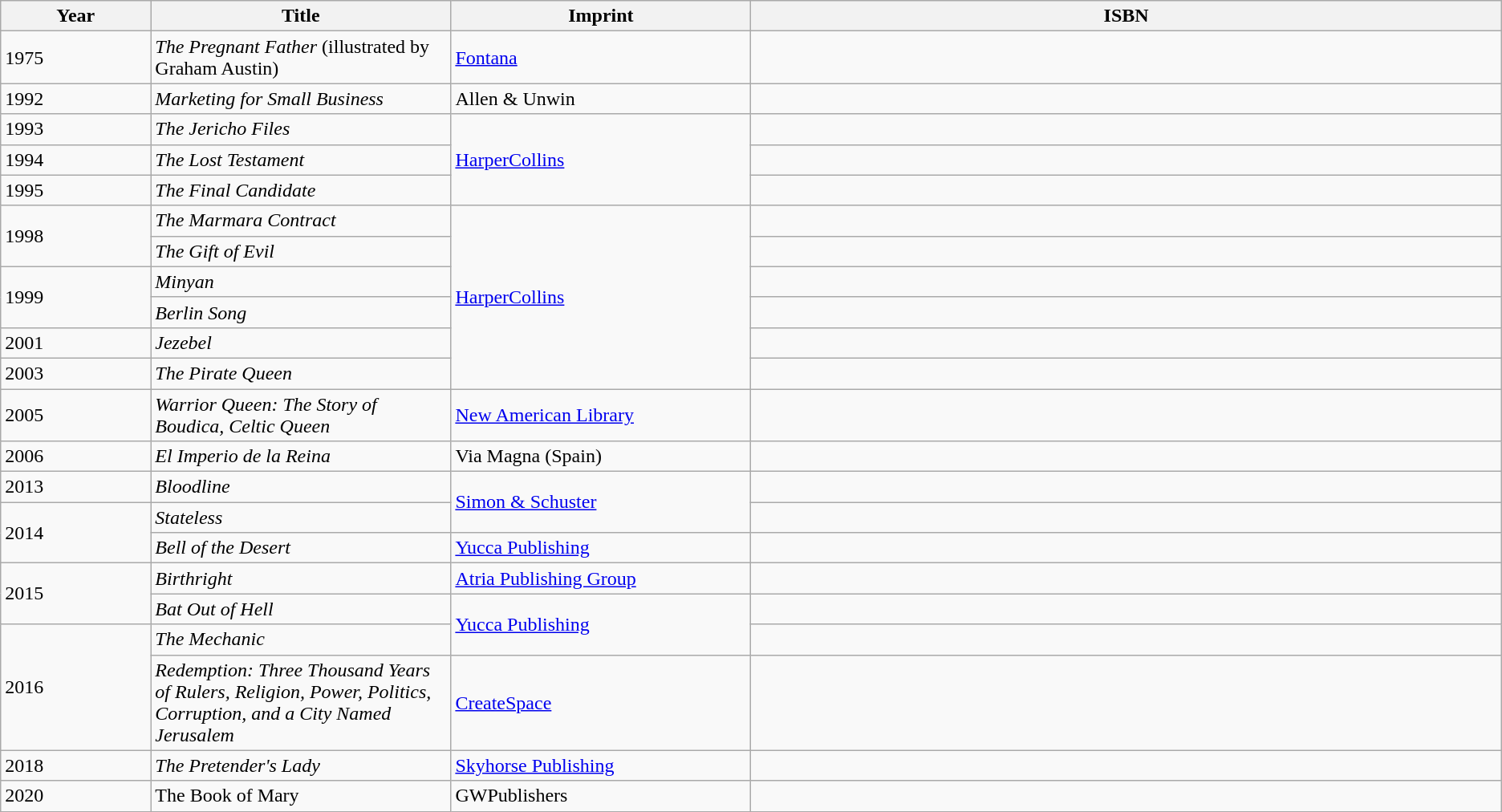<table class="wikitable">
<tr ">
<th width=10%>Year</th>
<th width=20%>Title</th>
<th width=20%>Imprint</th>
<th>ISBN</th>
</tr>
<tr>
<td>1975</td>
<td><em>The Pregnant Father</em> (illustrated by Graham Austin)</td>
<td><a href='#'>Fontana</a></td>
<td></td>
</tr>
<tr>
<td>1992</td>
<td><em>Marketing for Small Business</em></td>
<td>Allen & Unwin</td>
<td></td>
</tr>
<tr>
<td>1993</td>
<td><em>The Jericho Files</em></td>
<td rowspan="3"><a href='#'>HarperCollins</a></td>
<td></td>
</tr>
<tr>
<td>1994</td>
<td><em>The Lost Testament</em></td>
<td></td>
</tr>
<tr>
<td>1995</td>
<td><em>The Final Candidate</em></td>
<td></td>
</tr>
<tr>
<td rowspan="2">1998</td>
<td><em>The Marmara Contract</em></td>
<td rowspan="6"><a href='#'>HarperCollins</a></td>
<td></td>
</tr>
<tr>
<td><em>The Gift of Evil</em></td>
<td></td>
</tr>
<tr>
<td rowspan="2">1999</td>
<td><em>Minyan</em></td>
<td></td>
</tr>
<tr>
<td><em>Berlin Song</em></td>
<td></td>
</tr>
<tr>
<td>2001</td>
<td><em>Jezebel</em></td>
<td></td>
</tr>
<tr>
<td>2003</td>
<td><em>The Pirate Queen</em></td>
<td></td>
</tr>
<tr>
<td>2005</td>
<td><em>Warrior Queen: The Story of Boudica, Celtic Queen</em></td>
<td><a href='#'>New American Library</a></td>
<td></td>
</tr>
<tr>
<td>2006</td>
<td><em>El Imperio de la Reina</em></td>
<td>Via Magna (Spain)</td>
<td></td>
</tr>
<tr>
<td>2013</td>
<td><em>Bloodline</em></td>
<td rowspan="2"><a href='#'>Simon & Schuster</a></td>
<td></td>
</tr>
<tr>
<td rowspan="2">2014</td>
<td><em>Stateless</em></td>
<td></td>
</tr>
<tr>
<td><em>Bell of the Desert</em></td>
<td><a href='#'>Yucca Publishing</a></td>
<td></td>
</tr>
<tr>
<td rowspan="2">2015</td>
<td><em>Birthright</em></td>
<td><a href='#'>Atria Publishing Group</a></td>
<td></td>
</tr>
<tr>
<td><em>Bat Out of Hell</em></td>
<td rowspan="2"><a href='#'>Yucca Publishing</a></td>
<td></td>
</tr>
<tr>
<td rowspan="2">2016</td>
<td><em>The Mechanic</em></td>
<td></td>
</tr>
<tr>
<td><em>Redemption: Three Thousand Years of Rulers, Religion, Power, Politics, Corruption, and a City Named Jerusalem</em></td>
<td><a href='#'>CreateSpace</a></td>
<td></td>
</tr>
<tr>
<td>2018</td>
<td><em>The Pretender's Lady</em></td>
<td><a href='#'>Skyhorse Publishing</a></td>
<td></td>
</tr>
<tr>
<td>2020</td>
<td>The Book of Mary</td>
<td>GWPublishers</td>
<td></td>
</tr>
</table>
